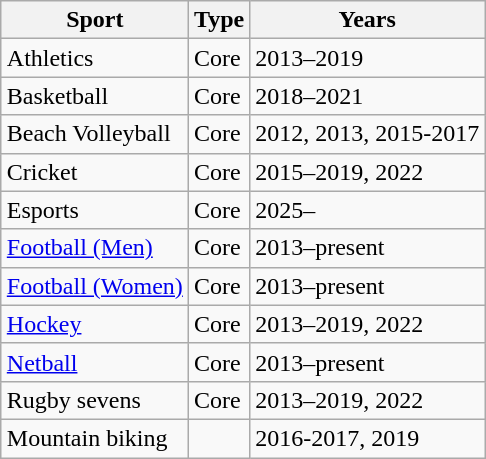<table class="wikitable sortable" style="margin:1em auto;">
<tr>
<th>Sport</th>
<th>Type</th>
<th>Years</th>
</tr>
<tr>
<td>Athletics</td>
<td>Core</td>
<td>2013–2019</td>
</tr>
<tr>
<td>Basketball</td>
<td>Core</td>
<td>2018–2021</td>
</tr>
<tr>
<td>Beach Volleyball</td>
<td>Core</td>
<td>2012, 2013, 2015-2017</td>
</tr>
<tr>
<td>Cricket</td>
<td>Core</td>
<td>2015–2019, 2022</td>
</tr>
<tr>
<td>Esports</td>
<td>Core</td>
<td>2025–</td>
</tr>
<tr>
<td><a href='#'>Football (Men)</a></td>
<td>Core</td>
<td>2013–present</td>
</tr>
<tr>
<td><a href='#'>Football (Women)</a></td>
<td>Core</td>
<td>2013–present</td>
</tr>
<tr>
<td><a href='#'>Hockey</a></td>
<td>Core</td>
<td>2013–2019, 2022</td>
</tr>
<tr>
<td><a href='#'>Netball</a></td>
<td>Core</td>
<td>2013–present</td>
</tr>
<tr>
<td>Rugby sevens</td>
<td>Core</td>
<td>2013–2019, 2022</td>
</tr>
<tr>
<td>Mountain biking</td>
<td></td>
<td>2016-2017, 2019</td>
</tr>
</table>
